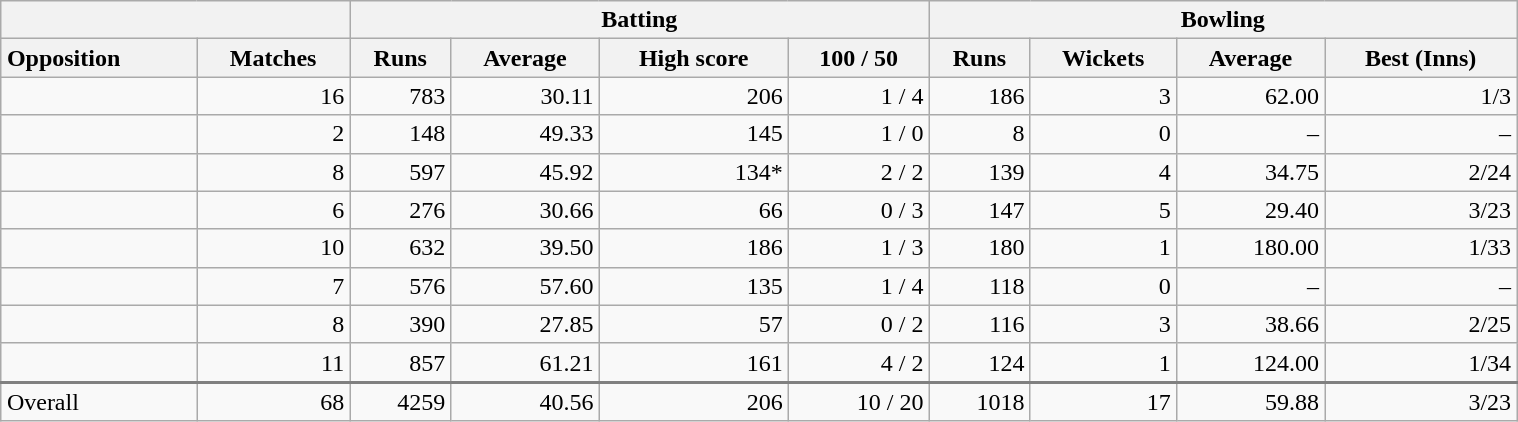<table class="wikitable"  style="margin:1em auto 1em auto; width:80%;">
<tr>
<th colspan=2> </th>
<th colspan=4>Batting</th>
<th colspan=4>Bowling</th>
</tr>
<tr>
<th style="text-align:left;">Opposition</th>
<th>Matches</th>
<th>Runs</th>
<th>Average</th>
<th>High score</th>
<th>100 / 50</th>
<th>Runs</th>
<th>Wickets</th>
<th>Average</th>
<th>Best (Inns)</th>
</tr>
<tr style="text-align:right;">
<td style="text-align:left;"></td>
<td>16</td>
<td>783</td>
<td>30.11</td>
<td>206</td>
<td>1 / 4</td>
<td>186</td>
<td>3</td>
<td>62.00</td>
<td>1/3</td>
</tr>
<tr style="text-align:right;">
<td style="text-align:left;"></td>
<td>2</td>
<td>148</td>
<td>49.33</td>
<td>145</td>
<td>1 / 0</td>
<td>8</td>
<td>0</td>
<td>–</td>
<td>–</td>
</tr>
<tr style="text-align:right;">
<td style="text-align:left;"></td>
<td>8</td>
<td>597</td>
<td>45.92</td>
<td>134*</td>
<td>2 / 2</td>
<td>139</td>
<td>4</td>
<td>34.75</td>
<td>2/24</td>
</tr>
<tr style="text-align:right;">
<td style="text-align:left;"></td>
<td>6</td>
<td>276</td>
<td>30.66</td>
<td>66</td>
<td>0 / 3</td>
<td>147</td>
<td>5</td>
<td>29.40</td>
<td>3/23</td>
</tr>
<tr style="text-align:right;">
<td style="text-align:left;"></td>
<td>10</td>
<td>632</td>
<td>39.50</td>
<td>186</td>
<td>1 / 3</td>
<td>180</td>
<td>1</td>
<td>180.00</td>
<td>1/33</td>
</tr>
<tr style="text-align:right;">
<td style="text-align:left;"></td>
<td>7</td>
<td>576</td>
<td>57.60</td>
<td>135</td>
<td>1 / 4</td>
<td>118</td>
<td>0</td>
<td>–</td>
<td>–</td>
</tr>
<tr style="text-align:right;">
<td style="text-align:left;"></td>
<td>8</td>
<td>390</td>
<td>27.85</td>
<td>57</td>
<td>0 / 2</td>
<td>116</td>
<td>3</td>
<td>38.66</td>
<td>2/25</td>
</tr>
<tr style="text-align:right;">
<td style="text-align:left;"></td>
<td>11</td>
<td>857</td>
<td>61.21</td>
<td>161</td>
<td>4 / 2</td>
<td>124</td>
<td>1</td>
<td>124.00</td>
<td>1/34</td>
</tr>
<tr style="text-align:right; border-top:solid 2px gray;">
<td style="text-align:left;">Overall</td>
<td>68</td>
<td>4259</td>
<td>40.56</td>
<td>206</td>
<td>10 / 20</td>
<td>1018</td>
<td>17</td>
<td>59.88</td>
<td>3/23</td>
</tr>
</table>
